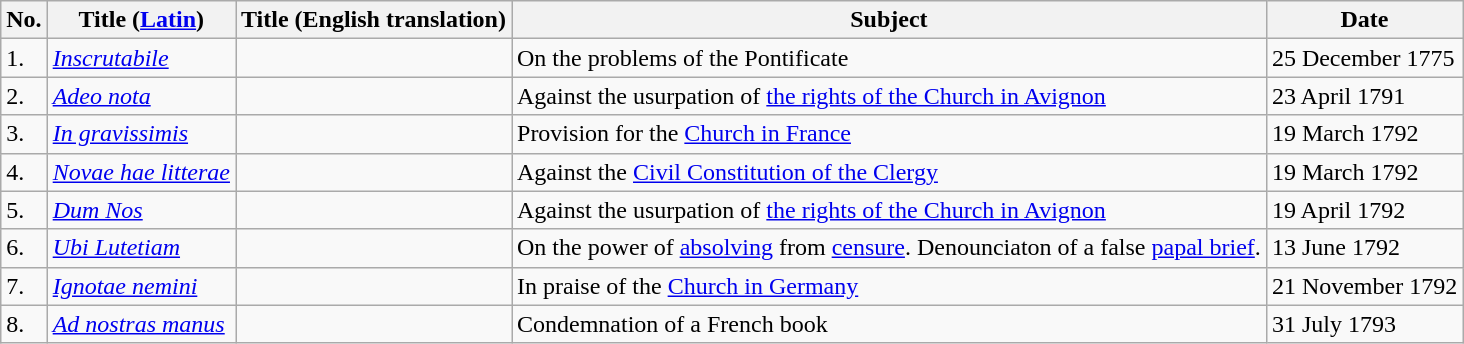<table class="wikitable">
<tr>
<th>No.</th>
<th>Title (<a href='#'>Latin</a>)</th>
<th>Title (English translation)</th>
<th>Subject</th>
<th>Date</th>
</tr>
<tr>
<td>1.</td>
<td><em><a href='#'>Inscrutabile</a></em></td>
<td></td>
<td>On the problems of the Pontificate</td>
<td>25 December 1775</td>
</tr>
<tr>
<td>2.</td>
<td><em><a href='#'>Adeo nota</a></em></td>
<td></td>
<td>Against the usurpation of <a href='#'>the rights of the Church in Avignon</a></td>
<td>23 April 1791</td>
</tr>
<tr>
<td>3.</td>
<td><em><a href='#'>In gravissimis</a></em></td>
<td></td>
<td>Provision for the <a href='#'>Church in France</a></td>
<td>19 March 1792</td>
</tr>
<tr>
<td>4.</td>
<td><em><a href='#'>Novae hae litterae</a></em></td>
<td></td>
<td>Against the <a href='#'>Civil Constitution of the Clergy</a></td>
<td>19 March 1792</td>
</tr>
<tr>
<td>5.</td>
<td><em><a href='#'>Dum Nos</a></em></td>
<td></td>
<td>Against the usurpation of <a href='#'>the rights of the Church in Avignon</a></td>
<td>19 April 1792</td>
</tr>
<tr>
<td>6.</td>
<td><em><a href='#'>Ubi Lutetiam</a></em></td>
<td></td>
<td>On the power of <a href='#'>absolving</a> from <a href='#'>censure</a>. Denounciaton of a false <a href='#'>papal brief</a>.</td>
<td>13 June 1792</td>
</tr>
<tr>
<td>7.</td>
<td><em><a href='#'>Ignotae nemini</a></em></td>
<td></td>
<td>In praise of the <a href='#'>Church in Germany</a></td>
<td>21 November 1792</td>
</tr>
<tr>
<td>8.</td>
<td><em><a href='#'>Ad nostras manus</a></em></td>
<td></td>
<td>Condemnation of a French book</td>
<td>31 July 1793</td>
</tr>
</table>
